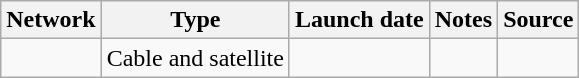<table class="wikitable sortable">
<tr>
<th>Network</th>
<th>Type</th>
<th>Launch date</th>
<th>Notes</th>
<th>Source</th>
</tr>
<tr>
<td><a href='#'></a></td>
<td>Cable and satellite</td>
<td></td>
<td></td>
<td></td>
</tr>
</table>
